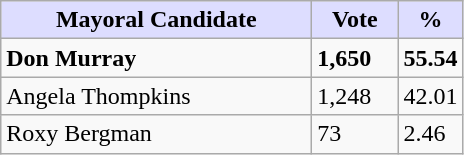<table class="wikitable">
<tr>
<th style="background:#ddf; width:200px;">Mayoral Candidate</th>
<th style="background:#ddf; width:50px;">Vote</th>
<th style="background:#ddf; width:30px;">%</th>
</tr>
<tr>
<td><strong>Don Murray</strong></td>
<td><strong>1,650</strong></td>
<td><strong>55.54</strong></td>
</tr>
<tr>
<td>Angela Thompkins</td>
<td>1,248</td>
<td>42.01</td>
</tr>
<tr>
<td>Roxy Bergman</td>
<td>73</td>
<td>2.46</td>
</tr>
</table>
